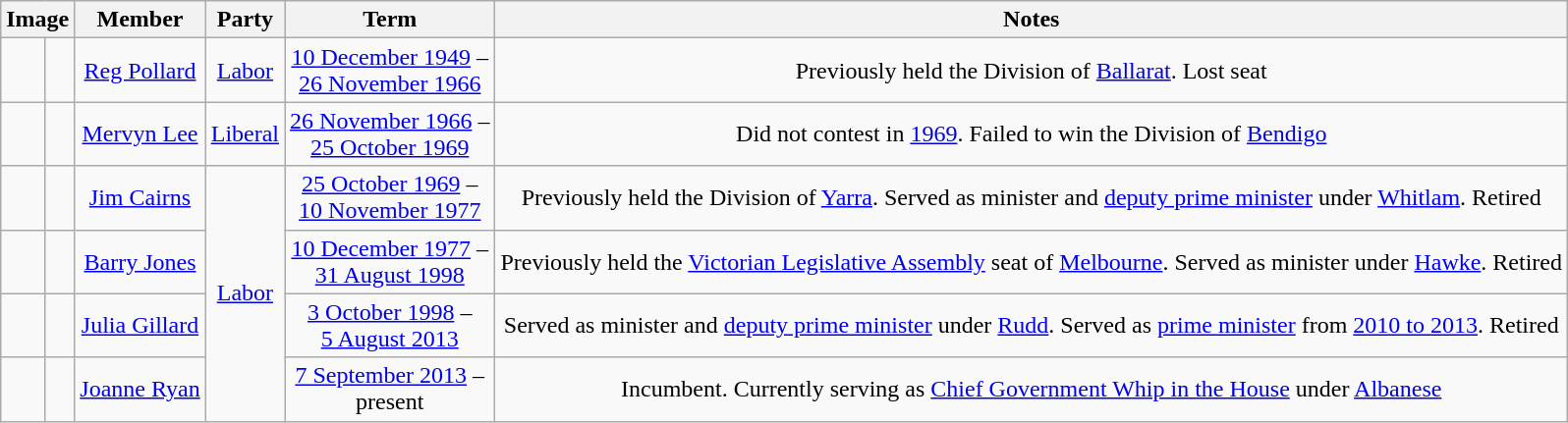<table class=wikitable style="text-align:center">
<tr>
<th colspan=2>Image</th>
<th>Member</th>
<th>Party</th>
<th>Term</th>
<th>Notes</th>
</tr>
<tr>
<td> </td>
<td></td>
<td><a href='#'>Reg Pollard</a><br></td>
<td><a href='#'>Labor</a></td>
<td nowrap><a href='#'>10 December 1949</a> –<br><a href='#'>26 November 1966</a></td>
<td>Previously held the Division of <a href='#'>Ballarat</a>. Lost seat</td>
</tr>
<tr>
<td> </td>
<td></td>
<td><a href='#'>Mervyn Lee</a><br></td>
<td><a href='#'>Liberal</a></td>
<td nowrap><a href='#'>26 November 1966</a> –<br><a href='#'>25 October 1969</a></td>
<td>Did not contest in <a href='#'>1969</a>. Failed to win the Division of <a href='#'>Bendigo</a></td>
</tr>
<tr>
<td> </td>
<td></td>
<td><a href='#'>Jim Cairns</a><br></td>
<td rowspan="4"><a href='#'>Labor</a></td>
<td nowrap><a href='#'>25 October 1969</a> –<br><a href='#'>10 November 1977</a></td>
<td>Previously held the Division of <a href='#'>Yarra</a>. Served as minister and <a href='#'>deputy prime minister</a> under <a href='#'>Whitlam</a>. Retired</td>
</tr>
<tr>
<td> </td>
<td></td>
<td><a href='#'>Barry Jones</a><br></td>
<td nowrap><a href='#'>10 December 1977</a> –<br><a href='#'>31 August 1998</a></td>
<td>Previously held the <a href='#'>Victorian Legislative Assembly</a> seat of <a href='#'>Melbourne</a>. Served as minister under <a href='#'>Hawke</a>. Retired</td>
</tr>
<tr>
<td> </td>
<td></td>
<td><a href='#'>Julia Gillard</a><br></td>
<td nowrap><a href='#'>3 October 1998</a> –<br><a href='#'>5 August 2013</a></td>
<td>Served as minister and <a href='#'>deputy prime minister</a> under <a href='#'>Rudd</a>. Served as <a href='#'>prime minister</a> from <a href='#'>2010 to 2013</a>. Retired</td>
</tr>
<tr>
<td> </td>
<td></td>
<td><a href='#'>Joanne Ryan</a><br></td>
<td nowrap><a href='#'>7 September 2013</a> –<br>present</td>
<td>Incumbent. Currently serving as <a href='#'>Chief Government Whip in the House</a> under <a href='#'>Albanese</a></td>
</tr>
</table>
